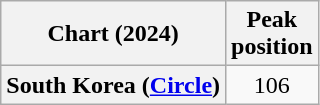<table class="wikitable sortable plainrowheaders" style="text-align:center">
<tr>
<th scope="col">Chart (2024)</th>
<th scope="col">Peak<br>position</th>
</tr>
<tr>
<th scope="row">South Korea (<a href='#'>Circle</a>)</th>
<td>106</td>
</tr>
</table>
